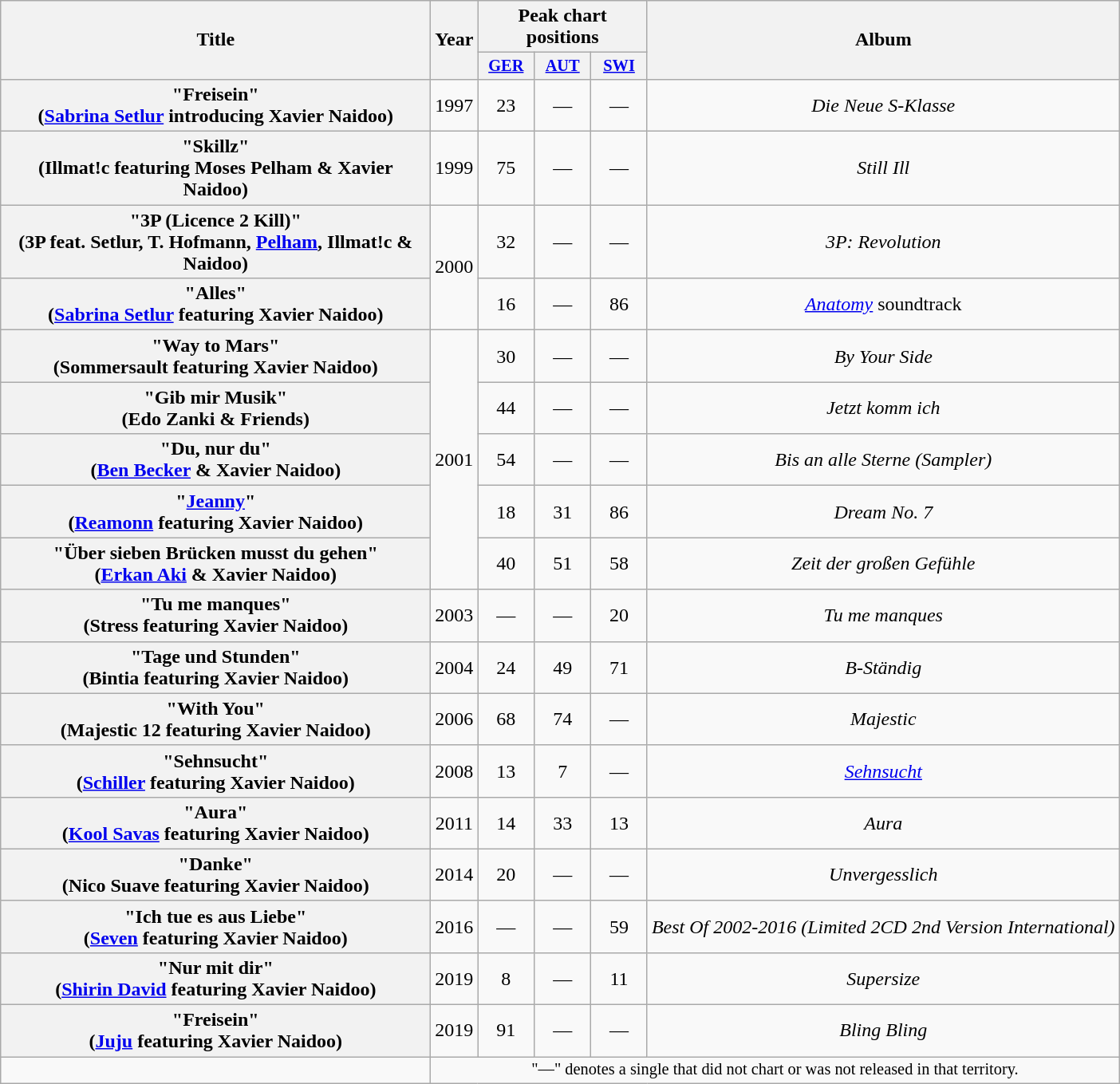<table class="wikitable plainrowheaders" style="text-align:center;">
<tr>
<th scope="col" rowspan="2" style="width:22em;">Title</th>
<th scope="col" rowspan="2" style="width:1em;">Year</th>
<th scope="col" colspan="3">Peak chart positions</th>
<th scope="col" rowspan="2">Album</th>
</tr>
<tr>
<th scope="col" style="width:3em;font-size:85%;"><a href='#'>GER</a><br></th>
<th scope="col" style="width:3em;font-size:85%;"><a href='#'>AUT</a><br></th>
<th scope="col" style="width:3em;font-size:85%;"><a href='#'>SWI</a><br></th>
</tr>
<tr>
<th scope="row">"Freisein"<br><span>(<a href='#'>Sabrina Setlur</a> introducing Xavier Naidoo)</span></th>
<td>1997</td>
<td>23</td>
<td>—</td>
<td>—</td>
<td><em>Die Neue S-Klasse</em></td>
</tr>
<tr>
<th scope="row">"Skillz"<br><span>(Illmat!c featuring Moses Pelham & Xavier Naidoo)</span></th>
<td>1999</td>
<td>75</td>
<td>—</td>
<td>—</td>
<td><em>Still Ill</em></td>
</tr>
<tr>
<th scope="row">"3P (Licence 2 Kill)"<br><span>(3P feat. Setlur, T. Hofmann, <a href='#'>Pelham</a>, Illmat!c & Naidoo)</span></th>
<td rowspan="2">2000</td>
<td>32</td>
<td>—</td>
<td>—</td>
<td><em>3P: Revolution</em></td>
</tr>
<tr>
<th scope="row">"Alles"<br><span>(<a href='#'>Sabrina Setlur</a> featuring Xavier Naidoo)</span></th>
<td>16</td>
<td>—</td>
<td>86</td>
<td><em><a href='#'>Anatomy</a></em> soundtrack</td>
</tr>
<tr>
<th scope="row">"Way to Mars"<br><span>(Sommersault featuring Xavier Naidoo)</span></th>
<td rowspan="5">2001</td>
<td>30</td>
<td>—</td>
<td>—</td>
<td><em>By Your Side</em></td>
</tr>
<tr>
<th scope="row">"Gib mir Musik"<br><span>(Edo Zanki & Friends)</span></th>
<td>44</td>
<td>—</td>
<td>—</td>
<td><em>Jetzt komm ich</em></td>
</tr>
<tr>
<th scope="row">"Du, nur du"<br><span>(<a href='#'>Ben Becker</a> & Xavier Naidoo)</span></th>
<td>54</td>
<td>—</td>
<td>—</td>
<td><em>Bis an alle Sterne (Sampler)</em></td>
</tr>
<tr>
<th scope="row">"<a href='#'>Jeanny</a>"<br><span>(<a href='#'>Reamonn</a> featuring Xavier Naidoo)</span></th>
<td>18</td>
<td>31</td>
<td>86</td>
<td><em>Dream No. 7</em></td>
</tr>
<tr>
<th scope="row">"Über sieben Brücken musst du gehen"<br><span>(<a href='#'>Erkan Aki</a> & Xavier Naidoo)</span></th>
<td>40</td>
<td>51</td>
<td>58</td>
<td><em>Zeit der großen Gefühle</em></td>
</tr>
<tr>
<th scope="row">"Tu me manques"<br><span>(Stress featuring Xavier Naidoo)</span></th>
<td>2003</td>
<td>—</td>
<td>—</td>
<td>20</td>
<td><em>Tu me manques</em></td>
</tr>
<tr>
<th scope="row">"Tage und Stunden"<br><span>(Bintia featuring Xavier Naidoo)</span></th>
<td>2004</td>
<td>24</td>
<td>49</td>
<td>71</td>
<td><em>B-Ständig</em></td>
</tr>
<tr>
<th scope="row">"With You"<br><span>(Majestic 12 featuring Xavier Naidoo)</span></th>
<td>2006</td>
<td>68</td>
<td>74</td>
<td>—</td>
<td><em>Majestic</em></td>
</tr>
<tr>
<th scope="row">"Sehnsucht"<br><span>(<a href='#'>Schiller</a> featuring Xavier Naidoo)</span></th>
<td>2008</td>
<td>13</td>
<td>7</td>
<td>—</td>
<td><em><a href='#'>Sehnsucht</a></em></td>
</tr>
<tr>
<th scope="row">"Aura"<br><span>(<a href='#'>Kool Savas</a> featuring Xavier Naidoo)</span></th>
<td>2011</td>
<td>14</td>
<td>33</td>
<td>13</td>
<td><em>Aura</em></td>
</tr>
<tr>
<th scope="row">"Danke"<br><span>(Nico Suave featuring Xavier Naidoo)</span></th>
<td>2014</td>
<td>20</td>
<td>—</td>
<td>—</td>
<td><em>Unvergesslich</em></td>
</tr>
<tr>
<th scope="row">"Ich tue es aus Liebe"<br><span>(<a href='#'>Seven</a> featuring Xavier Naidoo)</span></th>
<td>2016</td>
<td>—</td>
<td>—</td>
<td>59</td>
<td><em>Best Of 2002-2016 (Limited 2CD 2nd Version International)</em></td>
</tr>
<tr>
<th scope="row">"Nur mit dir"<br><span>(<a href='#'>Shirin David</a> featuring Xavier Naidoo)</span></th>
<td>2019</td>
<td>8</td>
<td>—</td>
<td>11</td>
<td><em>Supersize</em></td>
</tr>
<tr>
<th scope="row">"Freisein"<br><span>(<a href='#'>Juju</a> featuring Xavier Naidoo)</span></th>
<td>2019</td>
<td>91</td>
<td>—</td>
<td>—</td>
<td><em>Bling Bling</em></td>
</tr>
<tr>
<td></td>
<td colspan="20" style="font-size:85%">"—" denotes a single that did not chart or was not released in that territory.</td>
</tr>
</table>
